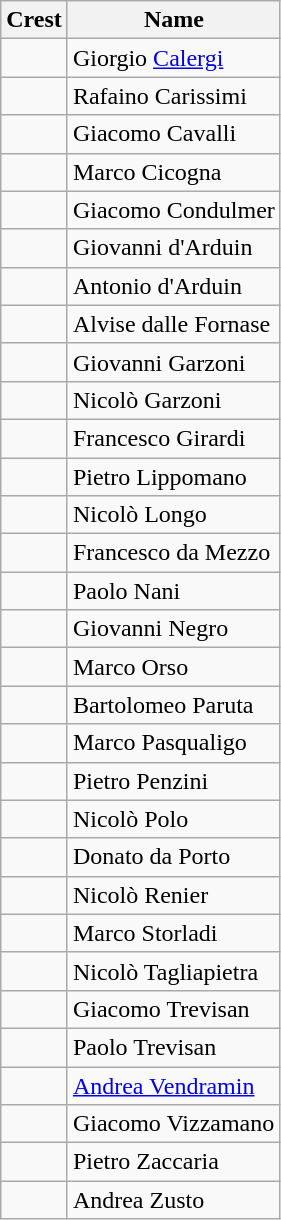<table class="wikitable">
<tr>
<th>Crest</th>
<th>Name</th>
</tr>
<tr>
<td style="text-align:center"></td>
<td>Giorgio <a href='#'>Calergi</a></td>
</tr>
<tr>
<td style="text-align:center"></td>
<td>Rafaino Carissimi</td>
</tr>
<tr>
<td style="text-align:center"></td>
<td>Giacomo Cavalli</td>
</tr>
<tr>
<td style="text-align:center"></td>
<td>Marco Cicogna</td>
</tr>
<tr>
<td style="text-align:center"></td>
<td>Giacomo Condulmer</td>
</tr>
<tr>
<td style="text-align:center"></td>
<td>Giovanni d'Arduin</td>
</tr>
<tr>
<td style="text-align:center"></td>
<td>Antonio d'Arduin</td>
</tr>
<tr>
<td style="text-align:center"></td>
<td>Alvise dalle Fornase</td>
</tr>
<tr>
<td style="text-align:center"></td>
<td>Giovanni Garzoni</td>
</tr>
<tr>
<td style="text-align:center"></td>
<td>Nicolò Garzoni</td>
</tr>
<tr>
<td style="text-align:center"></td>
<td>Francesco Girardi</td>
</tr>
<tr>
<td style="text-align:center"></td>
<td>Pietro Lippomano</td>
</tr>
<tr>
<td style="text-align:center"></td>
<td>Nicolò Longo</td>
</tr>
<tr>
<td style="text-align:center"></td>
<td>Francesco da Mezzo</td>
</tr>
<tr>
<td style="text-align:center"></td>
<td>Paolo Nani</td>
</tr>
<tr>
<td style="text-align:center"></td>
<td>Giovanni Negro</td>
</tr>
<tr>
<td style="text-align:center"></td>
<td>Marco Orso</td>
</tr>
<tr>
<td style="text-align:center"></td>
<td>Bartolomeo Paruta</td>
</tr>
<tr>
<td style="text-align:center"></td>
<td>Marco Pasqualigo</td>
</tr>
<tr>
<td style="text-align:center"></td>
<td>Pietro Penzini</td>
</tr>
<tr>
<td style="text-align:center"></td>
<td>Nicolò Polo</td>
</tr>
<tr>
<td style="text-align:center"></td>
<td>Donato da Porto</td>
</tr>
<tr>
<td style="text-align:center"></td>
<td>Nicolò Renier</td>
</tr>
<tr>
<td style="text-align:center"></td>
<td>Marco Storladi</td>
</tr>
<tr>
<td style="text-align:center"></td>
<td>Nicolò Tagliapietra</td>
</tr>
<tr>
<td style="text-align:center"></td>
<td>Giacomo Trevisan</td>
</tr>
<tr>
<td style="text-align:center"></td>
<td>Paolo Trevisan</td>
</tr>
<tr>
<td style="text-align:center"></td>
<td><a href='#'>Andrea Vendramin</a></td>
</tr>
<tr>
<td style="text-align:center"></td>
<td>Giacomo Vizzamano</td>
</tr>
<tr>
<td style="text-align:center"></td>
<td>Pietro Zaccaria</td>
</tr>
<tr>
<td style="text-align:center"></td>
<td>Andrea Zusto</td>
</tr>
</table>
